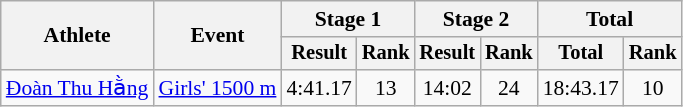<table class="wikitable" style="font-size:90%">
<tr>
<th rowspan=2>Athlete</th>
<th rowspan=2>Event</th>
<th colspan=2>Stage 1</th>
<th colspan=2>Stage 2</th>
<th colspan=2>Total</th>
</tr>
<tr style="font-size:95%">
<th>Result</th>
<th>Rank</th>
<th>Result</th>
<th>Rank</th>
<th>Total</th>
<th>Rank</th>
</tr>
<tr align=center>
<td align=left><a href='#'>Đoàn Thu Hằng</a></td>
<td align=left><a href='#'>Girls' 1500 m</a></td>
<td>4:41.17</td>
<td>13</td>
<td>14:02</td>
<td>24</td>
<td>18:43.17</td>
<td>10</td>
</tr>
</table>
